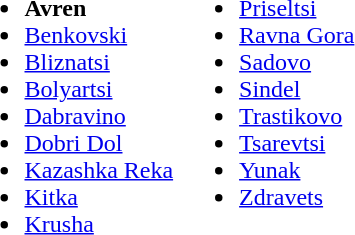<table>
<tr>
<td valign="top"><br><ul><li><strong>Avren</strong></li><li><a href='#'>Benkovski</a></li><li><a href='#'>Bliznatsi</a></li><li><a href='#'>Bolyartsi</a></li><li><a href='#'>Dabravino</a></li><li><a href='#'>Dobri Dol</a></li><li><a href='#'>Kazashka Reka</a></li><li><a href='#'>Kitka</a></li><li><a href='#'>Krusha</a></li></ul></td>
<td valign="top"><br><ul><li><a href='#'>Priseltsi</a></li><li><a href='#'>Ravna Gora</a></li><li><a href='#'>Sadovo</a></li><li><a href='#'>Sindel</a></li><li><a href='#'>Trastikovo</a></li><li><a href='#'>Tsarevtsi</a></li><li><a href='#'>Yunak</a></li><li><a href='#'>Zdravets</a></li></ul></td>
</tr>
</table>
